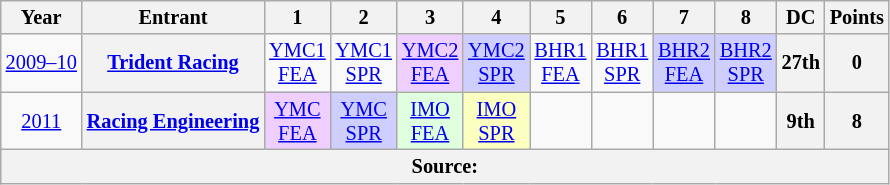<table class="wikitable" style="text-align:center; font-size:85%">
<tr>
<th>Year</th>
<th>Entrant</th>
<th>1</th>
<th>2</th>
<th>3</th>
<th>4</th>
<th>5</th>
<th>6</th>
<th>7</th>
<th>8</th>
<th>DC</th>
<th>Points</th>
</tr>
<tr>
<td nowrap><a href='#'>2009–10</a></td>
<th nowrap><a href='#'>Trident Racing</a></th>
<td><a href='#'>YMC1<br>FEA</a></td>
<td><a href='#'>YMC1<br>SPR</a></td>
<td style="background:#EFCFFF;"><a href='#'>YMC2<br>FEA</a><br></td>
<td style="background:#cfcfff;"><a href='#'>YMC2<br>SPR</a><br></td>
<td><a href='#'>BHR1<br>FEA</a></td>
<td><a href='#'>BHR1<br>SPR</a></td>
<td style="background:#cfcfff;"><a href='#'>BHR2<br>FEA</a><br></td>
<td style="background:#cfcfff;"><a href='#'>BHR2<br>SPR</a><br></td>
<th>27th</th>
<th>0</th>
</tr>
<tr>
<td nowrap><a href='#'>2011</a></td>
<th nowrap><a href='#'>Racing Engineering</a></th>
<td style="background:#EFCFFF;"><a href='#'>YMC<br>FEA</a><br></td>
<td style="background:#CFCFFF;"><a href='#'>YMC<br>SPR</a><br></td>
<td style="background:#DFFFDF;"><a href='#'>IMO<br>FEA</a><br></td>
<td style="background:#FBFFBF;"><a href='#'>IMO<br>SPR</a><br></td>
<td></td>
<td></td>
<td></td>
<td></td>
<th>9th</th>
<th>8</th>
</tr>
<tr>
<th colspan="12">Source:</th>
</tr>
</table>
